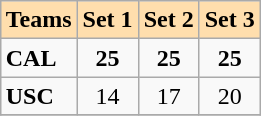<table class="wikitable" align=right>
<tr bgcolor=#ffdead align=center>
<td colspan=1><strong>Teams</strong></td>
<td colspan=1><strong>Set 1</strong></td>
<td colspan=1><strong>Set 2</strong></td>
<td colspan=1><strong>Set 3</strong></td>
</tr>
<tr>
<td><strong>CAL</strong></td>
<td align=center><strong>25</strong></td>
<td align=center><strong>25</strong></td>
<td align=center><strong>25</strong></td>
</tr>
<tr>
<td><strong>USC</strong></td>
<td align=center>14</td>
<td align=center>17</td>
<td align=center>20</td>
</tr>
<tr>
</tr>
</table>
